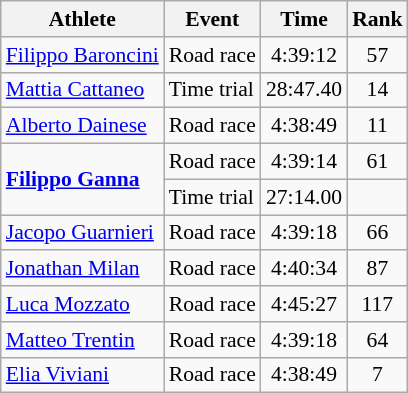<table class="wikitable" style="font-size:90%">
<tr>
<th>Athlete</th>
<th>Event</th>
<th>Time</th>
<th>Rank</th>
</tr>
<tr align=center>
<td align=left><a href='#'>Filippo Baroncini</a></td>
<td align=left>Road race</td>
<td>4:39:12</td>
<td>57</td>
</tr>
<tr align=center>
<td align=left><a href='#'>Mattia Cattaneo</a></td>
<td align=left>Time trial</td>
<td>28:47.40</td>
<td>14</td>
</tr>
<tr align=center>
<td align=left><a href='#'>Alberto Dainese</a></td>
<td align=left>Road race</td>
<td>4:38:49</td>
<td>11</td>
</tr>
<tr align=center>
<td align=left rowspan=2><strong><a href='#'>Filippo Ganna</a></strong></td>
<td align=left>Road race</td>
<td>4:39:14</td>
<td>61</td>
</tr>
<tr align=center>
<td align=left>Time trial</td>
<td>27:14.00</td>
<td><strong></strong></td>
</tr>
<tr align=center>
<td align=left><a href='#'>Jacopo Guarnieri</a></td>
<td align=left>Road race</td>
<td>4:39:18</td>
<td>66</td>
</tr>
<tr align=center>
<td align=left><a href='#'>Jonathan Milan</a></td>
<td align=left>Road race</td>
<td>4:40:34</td>
<td>87</td>
</tr>
<tr align=center>
<td align=left><a href='#'>Luca Mozzato</a></td>
<td align=left>Road race</td>
<td>4:45:27</td>
<td>117</td>
</tr>
<tr align=center>
<td align=left><a href='#'>Matteo Trentin</a></td>
<td align=left>Road race</td>
<td>4:39:18</td>
<td>64</td>
</tr>
<tr align=center>
<td align=left><a href='#'>Elia Viviani</a></td>
<td align=left>Road race</td>
<td>4:38:49</td>
<td>7</td>
</tr>
</table>
